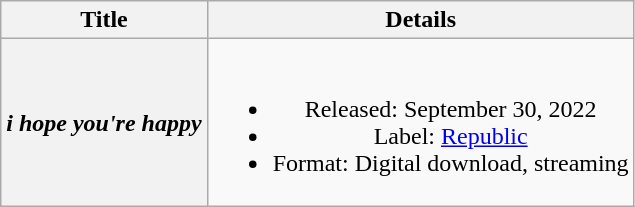<table class="wikitable plainrowheaders" style="text-align:center;">
<tr>
<th scope="col">Title</th>
<th scope="col">Details</th>
</tr>
<tr>
<th scope="row"><em>i hope you're happy</em></th>
<td><br><ul><li>Released: September 30, 2022</li><li>Label: <a href='#'>Republic</a></li><li>Format: Digital download, streaming</li></ul></td>
</tr>
</table>
